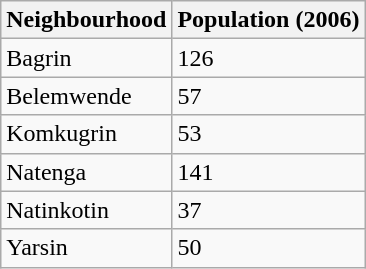<table class="wikitable">
<tr>
<th>Neighbourhood</th>
<th>Population (2006)</th>
</tr>
<tr>
<td>Bagrin</td>
<td>126</td>
</tr>
<tr>
<td>Belemwende</td>
<td>57</td>
</tr>
<tr>
<td>Komkugrin</td>
<td>53</td>
</tr>
<tr>
<td>Natenga</td>
<td>141</td>
</tr>
<tr>
<td>Natinkotin</td>
<td>37</td>
</tr>
<tr>
<td>Yarsin</td>
<td>50</td>
</tr>
</table>
